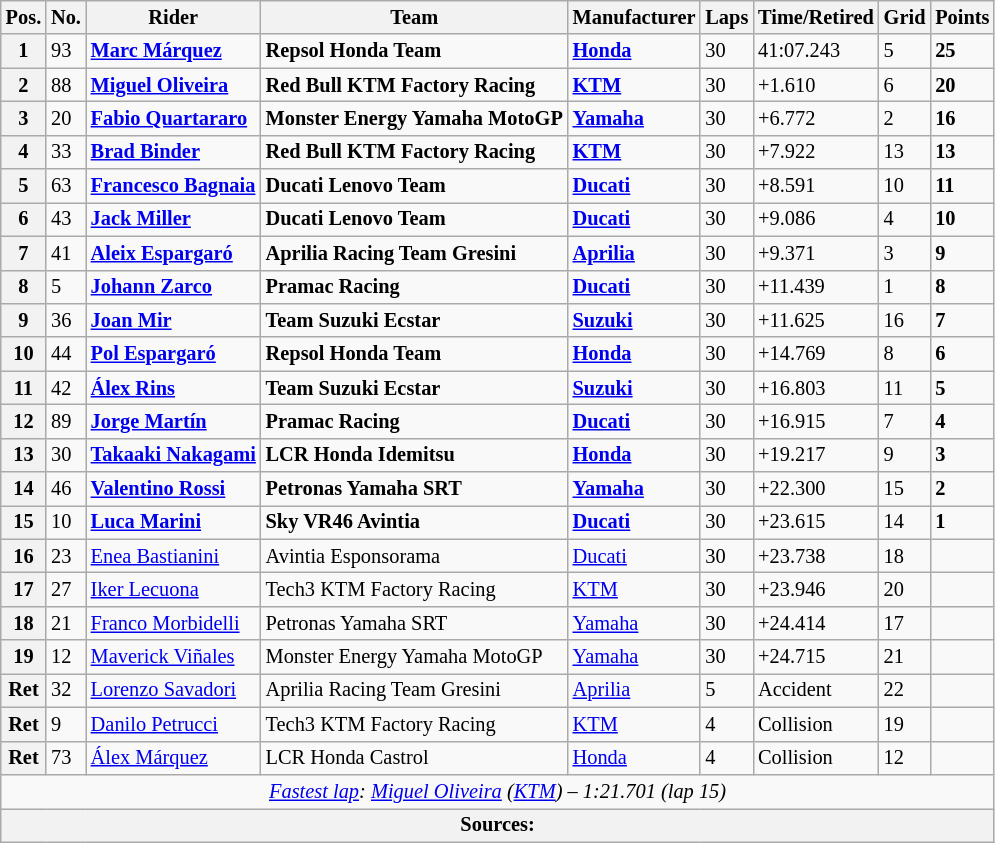<table class="wikitable" style="font-size: 85%;">
<tr>
<th>Pos.</th>
<th>No.</th>
<th>Rider</th>
<th>Team</th>
<th>Manufacturer</th>
<th>Laps</th>
<th>Time/Retired</th>
<th>Grid</th>
<th>Points</th>
</tr>
<tr>
<th>1</th>
<td>93</td>
<td> <strong><a href='#'>Marc Márquez</a></strong></td>
<td><strong>Repsol Honda Team</strong></td>
<td><strong><a href='#'>Honda</a></strong></td>
<td>30</td>
<td>41:07.243</td>
<td>5</td>
<td><strong>25</strong></td>
</tr>
<tr>
<th>2</th>
<td>88</td>
<td> <strong><a href='#'>Miguel Oliveira</a></strong></td>
<td><strong>Red Bull KTM Factory Racing</strong></td>
<td><strong><a href='#'>KTM</a></strong></td>
<td>30</td>
<td>+1.610</td>
<td>6</td>
<td><strong>20</strong></td>
</tr>
<tr>
<th>3</th>
<td>20</td>
<td> <strong><a href='#'>Fabio Quartararo</a></strong></td>
<td><strong>Monster Energy Yamaha MotoGP</strong></td>
<td><strong><a href='#'>Yamaha</a></strong></td>
<td>30</td>
<td>+6.772</td>
<td>2</td>
<td><strong>16</strong></td>
</tr>
<tr>
<th>4</th>
<td>33</td>
<td> <strong><a href='#'>Brad Binder</a></strong></td>
<td><strong>Red Bull KTM Factory Racing</strong></td>
<td><strong><a href='#'>KTM</a></strong></td>
<td>30</td>
<td>+7.922</td>
<td>13</td>
<td><strong>13</strong></td>
</tr>
<tr>
<th>5</th>
<td>63</td>
<td> <strong><a href='#'>Francesco Bagnaia</a></strong></td>
<td><strong>Ducati Lenovo Team</strong></td>
<td><strong><a href='#'>Ducati</a></strong></td>
<td>30</td>
<td>+8.591</td>
<td>10</td>
<td><strong>11</strong></td>
</tr>
<tr>
<th>6</th>
<td>43</td>
<td> <strong><a href='#'>Jack Miller</a></strong></td>
<td><strong>Ducati Lenovo Team</strong></td>
<td><strong><a href='#'>Ducati</a></strong></td>
<td>30</td>
<td>+9.086</td>
<td>4</td>
<td><strong>10</strong></td>
</tr>
<tr>
<th>7</th>
<td>41</td>
<td> <strong><a href='#'>Aleix Espargaró</a></strong></td>
<td><strong>Aprilia Racing Team Gresini</strong></td>
<td><strong><a href='#'>Aprilia</a></strong></td>
<td>30</td>
<td>+9.371</td>
<td>3</td>
<td><strong>9</strong></td>
</tr>
<tr>
<th>8</th>
<td>5</td>
<td> <strong><a href='#'>Johann Zarco</a></strong></td>
<td><strong>Pramac Racing</strong></td>
<td><strong><a href='#'>Ducati</a></strong></td>
<td>30</td>
<td>+11.439</td>
<td>1</td>
<td><strong>8</strong></td>
</tr>
<tr>
<th>9</th>
<td>36</td>
<td> <strong><a href='#'>Joan Mir</a></strong></td>
<td><strong>Team Suzuki Ecstar</strong></td>
<td><strong><a href='#'>Suzuki</a></strong></td>
<td>30</td>
<td>+11.625</td>
<td>16</td>
<td><strong>7</strong></td>
</tr>
<tr>
<th>10</th>
<td>44</td>
<td> <strong><a href='#'>Pol Espargaró</a></strong></td>
<td><strong>Repsol Honda Team</strong></td>
<td><strong><a href='#'>Honda</a></strong></td>
<td>30</td>
<td>+14.769</td>
<td>8</td>
<td><strong>6</strong></td>
</tr>
<tr>
<th>11</th>
<td>42</td>
<td> <strong><a href='#'>Álex Rins</a></strong></td>
<td><strong>Team Suzuki Ecstar</strong></td>
<td><strong><a href='#'>Suzuki</a></strong></td>
<td>30</td>
<td>+16.803</td>
<td>11</td>
<td><strong>5</strong></td>
</tr>
<tr>
<th>12</th>
<td>89</td>
<td> <strong><a href='#'>Jorge Martín</a></strong></td>
<td><strong>Pramac Racing</strong></td>
<td><strong><a href='#'>Ducati</a></strong></td>
<td>30</td>
<td>+16.915</td>
<td>7</td>
<td><strong>4</strong></td>
</tr>
<tr>
<th>13</th>
<td>30</td>
<td> <strong><a href='#'>Takaaki Nakagami</a></strong></td>
<td><strong>LCR Honda Idemitsu</strong></td>
<td><strong><a href='#'>Honda</a></strong></td>
<td>30</td>
<td>+19.217</td>
<td>9</td>
<td><strong>3</strong></td>
</tr>
<tr>
<th>14</th>
<td>46</td>
<td> <strong><a href='#'>Valentino Rossi</a></strong></td>
<td><strong>Petronas Yamaha SRT</strong></td>
<td><strong><a href='#'>Yamaha</a></strong></td>
<td>30</td>
<td>+22.300</td>
<td>15</td>
<td><strong>2</strong></td>
</tr>
<tr>
<th>15</th>
<td>10</td>
<td> <strong><a href='#'>Luca Marini</a></strong></td>
<td><strong>Sky VR46 Avintia</strong></td>
<td><strong><a href='#'>Ducati</a></strong></td>
<td>30</td>
<td>+23.615</td>
<td>14</td>
<td><strong>1</strong></td>
</tr>
<tr>
<th>16</th>
<td>23</td>
<td> <a href='#'>Enea Bastianini</a></td>
<td>Avintia Esponsorama</td>
<td><a href='#'>Ducati</a></td>
<td>30</td>
<td>+23.738</td>
<td>18</td>
<td></td>
</tr>
<tr>
<th>17</th>
<td>27</td>
<td> <a href='#'>Iker Lecuona</a></td>
<td>Tech3 KTM Factory Racing</td>
<td><a href='#'>KTM</a></td>
<td>30</td>
<td>+23.946</td>
<td>20</td>
<td></td>
</tr>
<tr>
<th>18</th>
<td>21</td>
<td> <a href='#'>Franco Morbidelli</a></td>
<td>Petronas Yamaha SRT</td>
<td><a href='#'>Yamaha</a></td>
<td>30</td>
<td>+24.414</td>
<td>17</td>
<td></td>
</tr>
<tr>
<th>19</th>
<td>12</td>
<td> <a href='#'>Maverick Viñales</a></td>
<td>Monster Energy Yamaha MotoGP</td>
<td><a href='#'>Yamaha</a></td>
<td>30</td>
<td>+24.715</td>
<td>21</td>
<td></td>
</tr>
<tr>
<th>Ret</th>
<td>32</td>
<td> <a href='#'>Lorenzo Savadori</a></td>
<td>Aprilia Racing Team Gresini</td>
<td><a href='#'>Aprilia</a></td>
<td>5</td>
<td>Accident</td>
<td>22</td>
<td></td>
</tr>
<tr>
<th>Ret</th>
<td>9</td>
<td> <a href='#'>Danilo Petrucci</a></td>
<td>Tech3 KTM Factory Racing</td>
<td><a href='#'>KTM</a></td>
<td>4</td>
<td>Collision</td>
<td>19</td>
<td></td>
</tr>
<tr>
<th>Ret</th>
<td>73</td>
<td> <a href='#'>Álex Márquez</a></td>
<td>LCR Honda Castrol</td>
<td><a href='#'>Honda</a></td>
<td>4</td>
<td>Collision</td>
<td>12</td>
<td></td>
</tr>
<tr class="sortbottom">
<td colspan="9" style="text-align:center"><em><a href='#'>Fastest lap</a>:  <a href='#'>Miguel Oliveira</a> (<a href='#'>KTM</a>) – 1:21.701 (lap 15)</em></td>
</tr>
<tr>
<th colspan=9>Sources: </th>
</tr>
</table>
